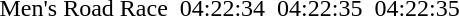<table>
<tr>
<td>Men's Road Race</td>
<td></td>
<td>04:22:34</td>
<td></td>
<td>04:22:35</td>
<td></td>
<td>04:22:35</td>
</tr>
</table>
